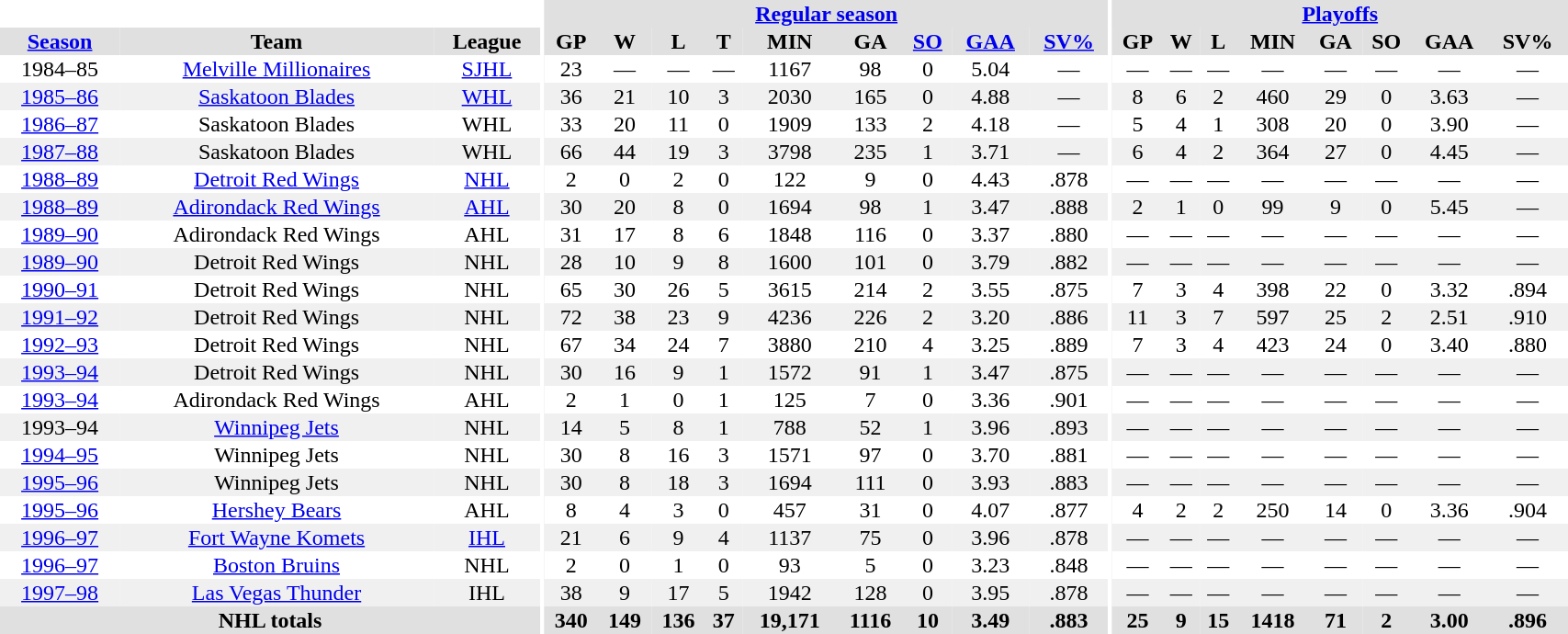<table border="0" cellpadding="1" cellspacing="0" style="width:90%; text-align:center;">
<tr bgcolor="#e0e0e0">
<th colspan="3" bgcolor="#ffffff"></th>
<th rowspan="99" bgcolor="#ffffff"></th>
<th colspan="9" bgcolor="#e0e0e0"><a href='#'>Regular season</a></th>
<th rowspan="99" bgcolor="#ffffff"></th>
<th colspan="8" bgcolor="#e0e0e0"><a href='#'>Playoffs</a></th>
</tr>
<tr bgcolor="#e0e0e0">
<th><a href='#'>Season</a></th>
<th>Team</th>
<th>League</th>
<th>GP</th>
<th>W</th>
<th>L</th>
<th>T</th>
<th>MIN</th>
<th>GA</th>
<th><a href='#'>SO</a></th>
<th><a href='#'>GAA</a></th>
<th><a href='#'>SV%</a></th>
<th>GP</th>
<th>W</th>
<th>L</th>
<th>MIN</th>
<th>GA</th>
<th>SO</th>
<th>GAA</th>
<th>SV%</th>
</tr>
<tr>
<td>1984–85</td>
<td><a href='#'>Melville Millionaires</a></td>
<td><a href='#'>SJHL</a></td>
<td>23</td>
<td>—</td>
<td>—</td>
<td>—</td>
<td>1167</td>
<td>98</td>
<td>0</td>
<td>5.04</td>
<td>—</td>
<td>—</td>
<td>—</td>
<td>—</td>
<td>—</td>
<td>—</td>
<td>—</td>
<td>—</td>
<td>—</td>
</tr>
<tr bgcolor="#f0f0f0">
<td><a href='#'>1985–86</a></td>
<td><a href='#'>Saskatoon Blades</a></td>
<td><a href='#'>WHL</a></td>
<td>36</td>
<td>21</td>
<td>10</td>
<td>3</td>
<td>2030</td>
<td>165</td>
<td>0</td>
<td>4.88</td>
<td>—</td>
<td>8</td>
<td>6</td>
<td>2</td>
<td>460</td>
<td>29</td>
<td>0</td>
<td>3.63</td>
<td>—</td>
</tr>
<tr>
<td><a href='#'>1986–87</a></td>
<td>Saskatoon Blades</td>
<td>WHL</td>
<td>33</td>
<td>20</td>
<td>11</td>
<td>0</td>
<td>1909</td>
<td>133</td>
<td>2</td>
<td>4.18</td>
<td>—</td>
<td>5</td>
<td>4</td>
<td>1</td>
<td>308</td>
<td>20</td>
<td>0</td>
<td>3.90</td>
<td>—</td>
</tr>
<tr bgcolor="#f0f0f0">
<td><a href='#'>1987–88</a></td>
<td>Saskatoon Blades</td>
<td>WHL</td>
<td>66</td>
<td>44</td>
<td>19</td>
<td>3</td>
<td>3798</td>
<td>235</td>
<td>1</td>
<td>3.71</td>
<td>—</td>
<td>6</td>
<td>4</td>
<td>2</td>
<td>364</td>
<td>27</td>
<td>0</td>
<td>4.45</td>
<td>—</td>
</tr>
<tr>
<td><a href='#'>1988–89</a></td>
<td><a href='#'>Detroit Red Wings</a></td>
<td><a href='#'>NHL</a></td>
<td>2</td>
<td>0</td>
<td>2</td>
<td>0</td>
<td>122</td>
<td>9</td>
<td>0</td>
<td>4.43</td>
<td>.878</td>
<td>—</td>
<td>—</td>
<td>—</td>
<td>—</td>
<td>—</td>
<td>—</td>
<td>—</td>
<td>—</td>
</tr>
<tr bgcolor="#f0f0f0">
<td><a href='#'>1988–89</a></td>
<td><a href='#'>Adirondack Red Wings</a></td>
<td><a href='#'>AHL</a></td>
<td>30</td>
<td>20</td>
<td>8</td>
<td>0</td>
<td>1694</td>
<td>98</td>
<td>1</td>
<td>3.47</td>
<td>.888</td>
<td>2</td>
<td>1</td>
<td>0</td>
<td>99</td>
<td>9</td>
<td>0</td>
<td>5.45</td>
<td>—</td>
</tr>
<tr>
<td><a href='#'>1989–90</a></td>
<td>Adirondack Red Wings</td>
<td>AHL</td>
<td>31</td>
<td>17</td>
<td>8</td>
<td>6</td>
<td>1848</td>
<td>116</td>
<td>0</td>
<td>3.37</td>
<td>.880</td>
<td>—</td>
<td>—</td>
<td>—</td>
<td>—</td>
<td>—</td>
<td>—</td>
<td>—</td>
<td>—</td>
</tr>
<tr bgcolor="#f0f0f0">
<td><a href='#'>1989–90</a></td>
<td>Detroit Red Wings</td>
<td>NHL</td>
<td>28</td>
<td>10</td>
<td>9</td>
<td>8</td>
<td>1600</td>
<td>101</td>
<td>0</td>
<td>3.79</td>
<td>.882</td>
<td>—</td>
<td>—</td>
<td>—</td>
<td>—</td>
<td>—</td>
<td>—</td>
<td>—</td>
<td>—</td>
</tr>
<tr>
<td><a href='#'>1990–91</a></td>
<td>Detroit Red Wings</td>
<td>NHL</td>
<td>65</td>
<td>30</td>
<td>26</td>
<td>5</td>
<td>3615</td>
<td>214</td>
<td>2</td>
<td>3.55</td>
<td>.875</td>
<td>7</td>
<td>3</td>
<td>4</td>
<td>398</td>
<td>22</td>
<td>0</td>
<td>3.32</td>
<td>.894</td>
</tr>
<tr bgcolor="#f0f0f0">
<td><a href='#'>1991–92</a></td>
<td>Detroit Red Wings</td>
<td>NHL</td>
<td>72</td>
<td>38</td>
<td>23</td>
<td>9</td>
<td>4236</td>
<td>226</td>
<td>2</td>
<td>3.20</td>
<td>.886</td>
<td>11</td>
<td>3</td>
<td>7</td>
<td>597</td>
<td>25</td>
<td>2</td>
<td>2.51</td>
<td>.910</td>
</tr>
<tr>
<td><a href='#'>1992–93</a></td>
<td>Detroit Red Wings</td>
<td>NHL</td>
<td>67</td>
<td>34</td>
<td>24</td>
<td>7</td>
<td>3880</td>
<td>210</td>
<td>4</td>
<td>3.25</td>
<td>.889</td>
<td>7</td>
<td>3</td>
<td>4</td>
<td>423</td>
<td>24</td>
<td>0</td>
<td>3.40</td>
<td>.880</td>
</tr>
<tr bgcolor="#f0f0f0">
<td><a href='#'>1993–94</a></td>
<td>Detroit Red Wings</td>
<td>NHL</td>
<td>30</td>
<td>16</td>
<td>9</td>
<td>1</td>
<td>1572</td>
<td>91</td>
<td>1</td>
<td>3.47</td>
<td>.875</td>
<td>—</td>
<td>—</td>
<td>—</td>
<td>—</td>
<td>—</td>
<td>—</td>
<td>—</td>
<td>—</td>
</tr>
<tr>
<td><a href='#'>1993–94</a></td>
<td>Adirondack Red Wings</td>
<td>AHL</td>
<td>2</td>
<td>1</td>
<td>0</td>
<td>1</td>
<td>125</td>
<td>7</td>
<td>0</td>
<td>3.36</td>
<td>.901</td>
<td>—</td>
<td>—</td>
<td>—</td>
<td>—</td>
<td>—</td>
<td>—</td>
<td>—</td>
<td>—</td>
</tr>
<tr bgcolor="#f0f0f0">
<td>1993–94</td>
<td><a href='#'>Winnipeg Jets</a></td>
<td>NHL</td>
<td>14</td>
<td>5</td>
<td>8</td>
<td>1</td>
<td>788</td>
<td>52</td>
<td>1</td>
<td>3.96</td>
<td>.893</td>
<td>—</td>
<td>—</td>
<td>—</td>
<td>—</td>
<td>—</td>
<td>—</td>
<td>—</td>
<td>—</td>
</tr>
<tr>
<td><a href='#'>1994–95</a></td>
<td>Winnipeg Jets</td>
<td>NHL</td>
<td>30</td>
<td>8</td>
<td>16</td>
<td>3</td>
<td>1571</td>
<td>97</td>
<td>0</td>
<td>3.70</td>
<td>.881</td>
<td>—</td>
<td>—</td>
<td>—</td>
<td>—</td>
<td>—</td>
<td>—</td>
<td>—</td>
<td>—</td>
</tr>
<tr bgcolor="#f0f0f0">
<td><a href='#'>1995–96</a></td>
<td>Winnipeg Jets</td>
<td>NHL</td>
<td>30</td>
<td>8</td>
<td>18</td>
<td>3</td>
<td>1694</td>
<td>111</td>
<td>0</td>
<td>3.93</td>
<td>.883</td>
<td>—</td>
<td>—</td>
<td>—</td>
<td>—</td>
<td>—</td>
<td>—</td>
<td>—</td>
<td>—</td>
</tr>
<tr>
<td><a href='#'>1995–96</a></td>
<td><a href='#'>Hershey Bears</a></td>
<td>AHL</td>
<td>8</td>
<td>4</td>
<td>3</td>
<td>0</td>
<td>457</td>
<td>31</td>
<td>0</td>
<td>4.07</td>
<td>.877</td>
<td>4</td>
<td>2</td>
<td>2</td>
<td>250</td>
<td>14</td>
<td>0</td>
<td>3.36</td>
<td>.904</td>
</tr>
<tr bgcolor="#f0f0f0">
<td><a href='#'>1996–97</a></td>
<td><a href='#'>Fort Wayne Komets</a></td>
<td><a href='#'>IHL</a></td>
<td>21</td>
<td>6</td>
<td>9</td>
<td>4</td>
<td>1137</td>
<td>75</td>
<td>0</td>
<td>3.96</td>
<td>.878</td>
<td>—</td>
<td>—</td>
<td>—</td>
<td>—</td>
<td>—</td>
<td>—</td>
<td>—</td>
<td>—</td>
</tr>
<tr>
<td><a href='#'>1996–97</a></td>
<td><a href='#'>Boston Bruins</a></td>
<td>NHL</td>
<td>2</td>
<td>0</td>
<td>1</td>
<td>0</td>
<td>93</td>
<td>5</td>
<td>0</td>
<td>3.23</td>
<td>.848</td>
<td>—</td>
<td>—</td>
<td>—</td>
<td>—</td>
<td>—</td>
<td>—</td>
<td>—</td>
<td>—</td>
</tr>
<tr bgcolor="#f0f0f0">
<td><a href='#'>1997–98</a></td>
<td><a href='#'>Las Vegas Thunder</a></td>
<td>IHL</td>
<td>38</td>
<td>9</td>
<td>17</td>
<td>5</td>
<td>1942</td>
<td>128</td>
<td>0</td>
<td>3.95</td>
<td>.878</td>
<td>—</td>
<td>—</td>
<td>—</td>
<td>—</td>
<td>—</td>
<td>—</td>
<td>—</td>
<td>—</td>
</tr>
<tr bgcolor="#e0e0e0">
<th colspan=3>NHL totals</th>
<th>340</th>
<th>149</th>
<th>136</th>
<th>37</th>
<th>19,171</th>
<th>1116</th>
<th>10</th>
<th>3.49</th>
<th>.883</th>
<th>25</th>
<th>9</th>
<th>15</th>
<th>1418</th>
<th>71</th>
<th>2</th>
<th>3.00</th>
<th>.896</th>
</tr>
</table>
